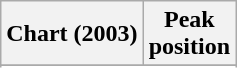<table class="wikitable sortable plainrowheaders" style="text-align:center">
<tr>
<th>Chart (2003)</th>
<th>Peak<br>position</th>
</tr>
<tr>
</tr>
<tr>
</tr>
<tr>
</tr>
<tr>
</tr>
<tr>
</tr>
<tr>
</tr>
<tr>
</tr>
<tr>
</tr>
<tr>
</tr>
</table>
